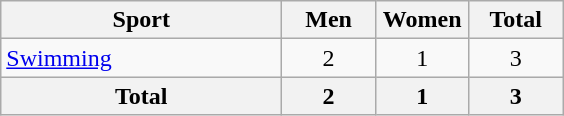<table class="wikitable sortable" style="text-align:center;">
<tr>
<th width=180>Sport</th>
<th width=55>Men</th>
<th width=55>Women</th>
<th width=55>Total</th>
</tr>
<tr>
<td align=left><a href='#'>Swimming</a></td>
<td>2</td>
<td>1</td>
<td>3</td>
</tr>
<tr>
<th>Total</th>
<th>2</th>
<th>1</th>
<th>3</th>
</tr>
</table>
